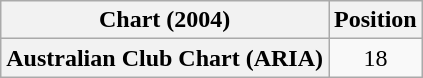<table class="wikitable plainrowheaders" style="text-align:center">
<tr>
<th>Chart (2004)</th>
<th>Position</th>
</tr>
<tr>
<th scope="row">Australian Club Chart (ARIA)</th>
<td>18</td>
</tr>
</table>
